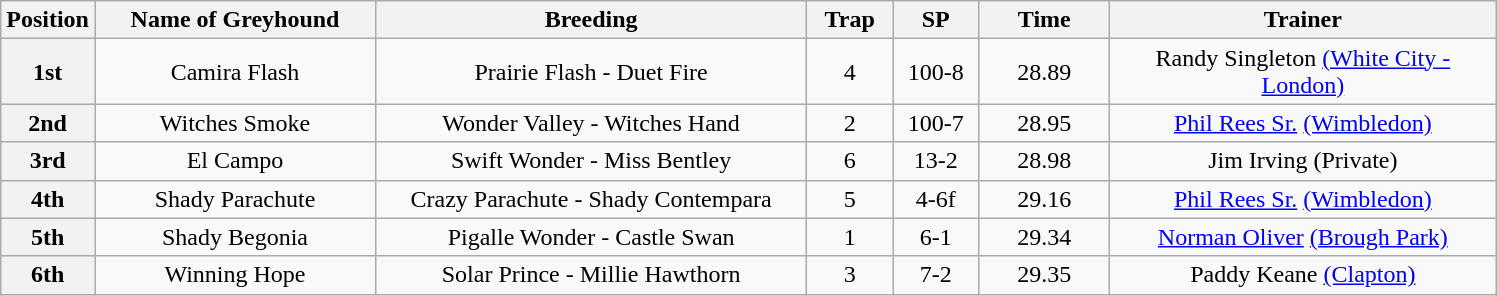<table class="wikitable" style="text-align: center">
<tr>
<th width=50>Position</th>
<th width=180>Name of Greyhound</th>
<th width=280>Breeding</th>
<th width=50>Trap</th>
<th width=50>SP</th>
<th width=80>Time</th>
<th width=250>Trainer</th>
</tr>
<tr>
<th>1st</th>
<td>Camira Flash</td>
<td>Prairie Flash - Duet Fire</td>
<td>4</td>
<td>100-8</td>
<td>28.89</td>
<td>Randy Singleton <a href='#'>(White City - London)</a></td>
</tr>
<tr>
<th>2nd</th>
<td>Witches Smoke</td>
<td>Wonder Valley - Witches Hand</td>
<td>2</td>
<td>100-7</td>
<td>28.95</td>
<td><a href='#'>Phil Rees Sr.</a> <a href='#'>(Wimbledon)</a></td>
</tr>
<tr>
<th>3rd</th>
<td>El Campo</td>
<td>Swift Wonder - Miss Bentley</td>
<td>6</td>
<td>13-2</td>
<td>28.98</td>
<td>Jim Irving (Private)</td>
</tr>
<tr>
<th>4th</th>
<td>Shady Parachute</td>
<td>Crazy Parachute - Shady Contempara</td>
<td>5</td>
<td>4-6f</td>
<td>29.16</td>
<td><a href='#'>Phil Rees Sr.</a> <a href='#'>(Wimbledon)</a></td>
</tr>
<tr>
<th>5th</th>
<td>Shady Begonia</td>
<td>Pigalle Wonder - Castle Swan</td>
<td>1</td>
<td>6-1</td>
<td>29.34</td>
<td><a href='#'>Norman Oliver</a> <a href='#'>(Brough Park)</a></td>
</tr>
<tr>
<th>6th</th>
<td>Winning Hope</td>
<td>Solar Prince - Millie Hawthorn</td>
<td>3</td>
<td>7-2</td>
<td>29.35</td>
<td>Paddy Keane <a href='#'>(Clapton)</a></td>
</tr>
</table>
